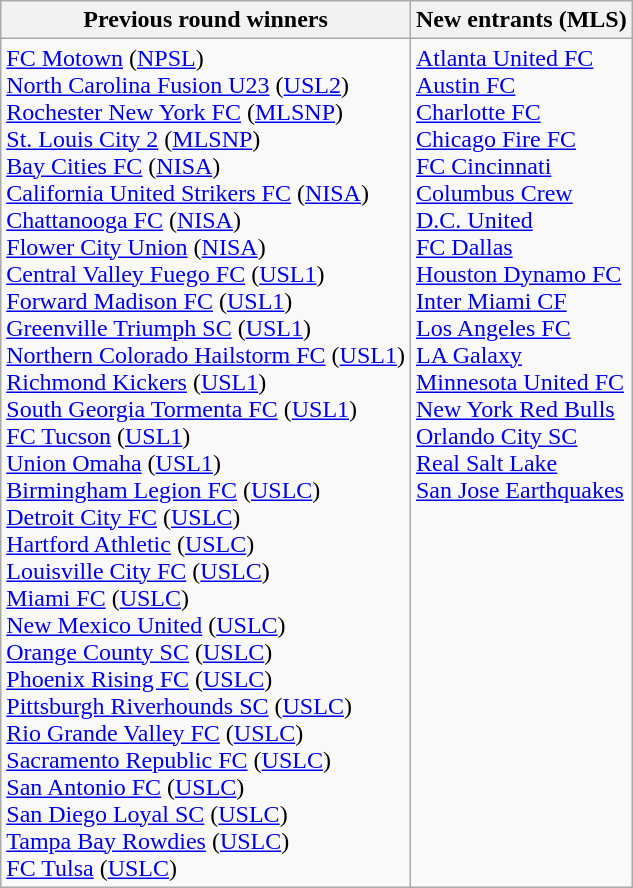<table class="wikitable">
<tr>
<th>Previous round winners</th>
<th>New entrants (MLS)</th>
</tr>
<tr valign=top>
<td><a href='#'>FC Motown</a> (<a href='#'>NPSL</a>)<br><a href='#'>North Carolina Fusion U23</a> (<a href='#'>USL2</a>)<br><a href='#'>Rochester New York FC</a> (<a href='#'>MLSNP</a>)<br><a href='#'>St. Louis City 2</a> (<a href='#'>MLSNP</a>)<br><a href='#'>Bay Cities FC</a> (<a href='#'>NISA</a>)<br><a href='#'>California United Strikers FC</a> (<a href='#'>NISA</a>)<br><a href='#'>Chattanooga FC</a> (<a href='#'>NISA</a>)<br><a href='#'>Flower City Union</a> (<a href='#'>NISA</a>)<br><a href='#'>Central Valley Fuego FC</a> (<a href='#'>USL1</a>)<br><a href='#'>Forward Madison FC</a> (<a href='#'>USL1</a>)<br><a href='#'>Greenville Triumph SC</a> (<a href='#'>USL1</a>)<br><a href='#'>Northern Colorado Hailstorm FC</a> (<a href='#'>USL1</a>)<br><a href='#'>Richmond Kickers</a> (<a href='#'>USL1</a>)<br><a href='#'>South Georgia Tormenta FC</a> (<a href='#'>USL1</a>)<br><a href='#'>FC Tucson</a> (<a href='#'>USL1</a>)<br><a href='#'>Union Omaha</a> (<a href='#'>USL1</a>)<br><a href='#'>Birmingham Legion FC</a> (<a href='#'>USLC</a>)<br><a href='#'>Detroit City FC</a> (<a href='#'>USLC</a>)<br><a href='#'>Hartford Athletic</a> (<a href='#'>USLC</a>)<br><a href='#'>Louisville City FC</a> (<a href='#'>USLC</a>)<br><a href='#'>Miami FC</a> (<a href='#'>USLC</a>)<br><a href='#'>New Mexico United</a> (<a href='#'>USLC</a>)<br><a href='#'>Orange County SC</a> (<a href='#'>USLC</a>)<br><a href='#'>Phoenix Rising FC</a> (<a href='#'>USLC</a>)<br><a href='#'>Pittsburgh Riverhounds SC</a> (<a href='#'>USLC</a>)<br><a href='#'>Rio Grande Valley FC</a> (<a href='#'>USLC</a>)<br><a href='#'>Sacramento Republic FC</a> (<a href='#'>USLC</a>)<br><a href='#'>San Antonio FC</a> (<a href='#'>USLC</a>)<br><a href='#'>San Diego Loyal SC</a> (<a href='#'>USLC</a>)<br><a href='#'>Tampa Bay Rowdies</a> (<a href='#'>USLC</a>)<br><a href='#'>FC Tulsa</a> (<a href='#'>USLC</a>)</td>
<td><a href='#'>Atlanta United FC</a><br><a href='#'>Austin FC</a><br><a href='#'>Charlotte FC</a><br><a href='#'>Chicago Fire FC</a><br><a href='#'>FC Cincinnati</a><br><a href='#'>Columbus Crew</a><br><a href='#'>D.C. United</a><br><a href='#'>FC Dallas</a><br><a href='#'>Houston Dynamo FC</a><br><a href='#'>Inter Miami CF</a><br><a href='#'>Los Angeles FC</a><br><a href='#'>LA Galaxy</a><br><a href='#'>Minnesota United FC</a><br><a href='#'>New York Red Bulls</a><br><a href='#'>Orlando City SC</a><br><a href='#'>Real Salt Lake</a><br><a href='#'>San Jose Earthquakes</a></td>
</tr>
</table>
